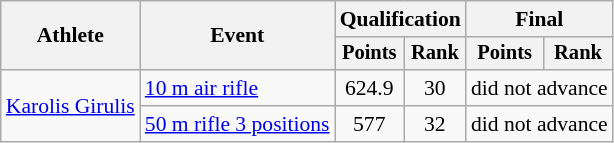<table class="wikitable" style="text-align:center; font-size:90%">
<tr>
<th rowspan=2>Athlete</th>
<th rowspan=2>Event</th>
<th colspan=2>Qualification</th>
<th colspan=2>Final</th>
</tr>
<tr style="font-size:95%">
<th>Points</th>
<th>Rank</th>
<th>Points</th>
<th>Rank</th>
</tr>
<tr>
<td align=left rowspan=2><a href='#'>Karolis Girulis</a></td>
<td align=left><a href='#'>10 m air rifle</a></td>
<td>624.9</td>
<td>30</td>
<td colspan=2>did not advance</td>
</tr>
<tr>
<td align=left><a href='#'>50 m rifle 3 positions</a></td>
<td>577</td>
<td>32</td>
<td colspan=2>did not advance</td>
</tr>
</table>
